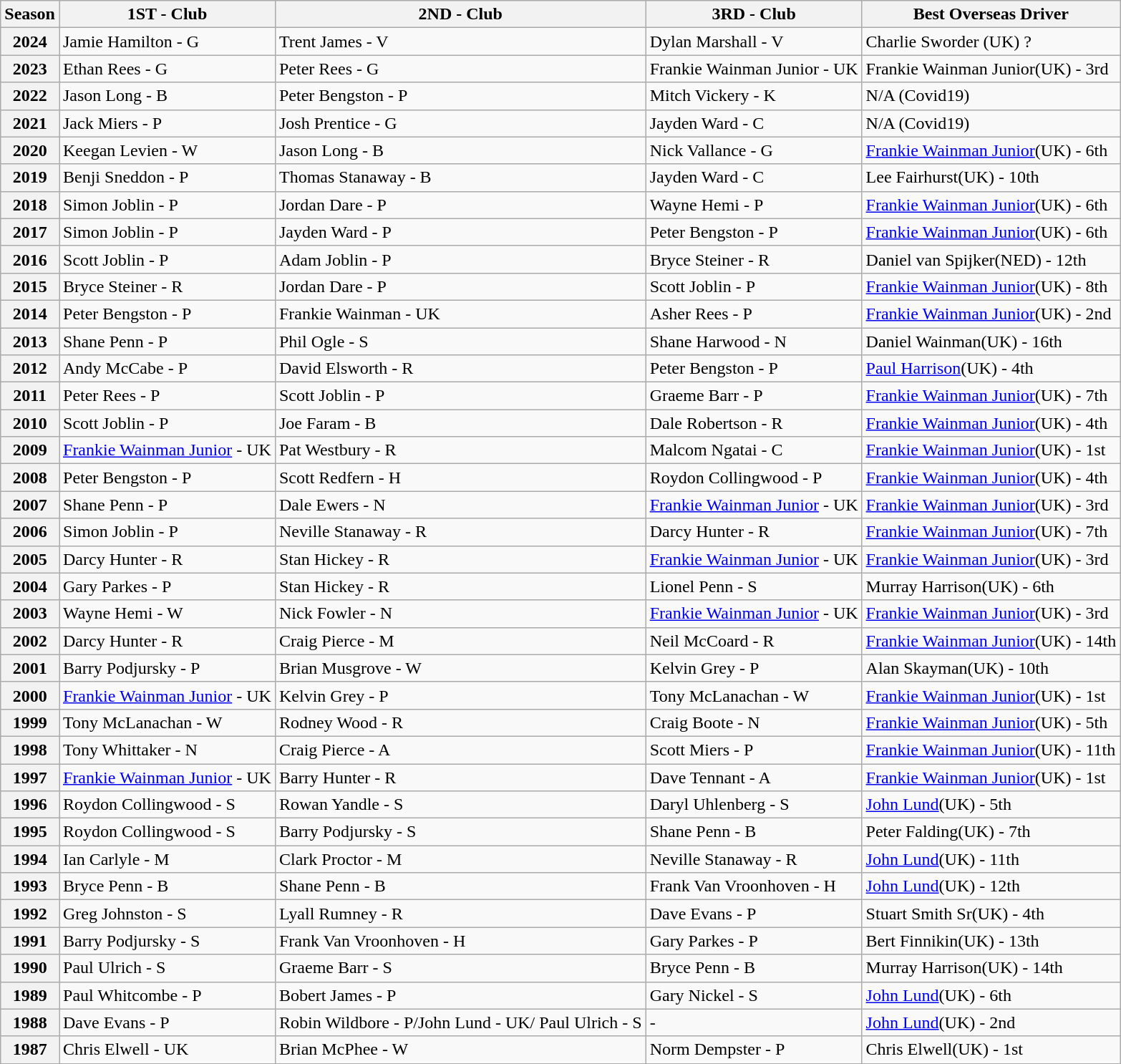<table class="wikitable">
<tr>
<th>Season</th>
<th>1ST - Club</th>
<th>2ND - Club</th>
<th>3RD - Club</th>
<th>Best Overseas Driver</th>
</tr>
<tr>
<th>2024</th>
<td>Jamie Hamilton - G</td>
<td>Trent James - V</td>
<td>Dylan Marshall - V</td>
<td>Charlie Sworder (UK) ?</td>
</tr>
<tr>
<th>2023</th>
<td>Ethan Rees - G</td>
<td>Peter Rees - G</td>
<td>Frankie Wainman Junior - UK</td>
<td>Frankie Wainman Junior(UK) - 3rd</td>
</tr>
<tr>
<th>2022</th>
<td>Jason Long - B</td>
<td>Peter Bengston - P</td>
<td>Mitch Vickery - K</td>
<td>N/A (Covid19)</td>
</tr>
<tr>
<th>2021</th>
<td>Jack Miers - P</td>
<td>Josh Prentice - G</td>
<td>Jayden Ward - C</td>
<td>N/A (Covid19)</td>
</tr>
<tr>
<th>2020</th>
<td>Keegan Levien - W</td>
<td>Jason Long - B</td>
<td>Nick Vallance - G</td>
<td><a href='#'>Frankie Wainman Junior</a>(UK) - 6th</td>
</tr>
<tr>
<th>2019</th>
<td>Benji Sneddon - P</td>
<td>Thomas Stanaway - B</td>
<td>Jayden Ward - C</td>
<td>Lee Fairhurst(UK) - 10th</td>
</tr>
<tr>
<th>2018</th>
<td>Simon Joblin - P</td>
<td>Jordan Dare - P</td>
<td>Wayne Hemi - P</td>
<td><a href='#'>Frankie Wainman Junior</a>(UK) - 6th</td>
</tr>
<tr>
<th>2017</th>
<td>Simon Joblin - P</td>
<td>Jayden Ward - P</td>
<td>Peter Bengston - P</td>
<td><a href='#'>Frankie Wainman Junior</a>(UK) - 6th</td>
</tr>
<tr>
<th>2016</th>
<td>Scott Joblin - P</td>
<td>Adam Joblin - P</td>
<td>Bryce Steiner - R</td>
<td>Daniel van Spijker(NED) - 12th</td>
</tr>
<tr>
<th>2015</th>
<td>Bryce Steiner - R</td>
<td>Jordan Dare - P</td>
<td>Scott Joblin - P</td>
<td><a href='#'>Frankie Wainman Junior</a>(UK) - 8th</td>
</tr>
<tr>
<th>2014</th>
<td>Peter Bengston - P</td>
<td>Frankie Wainman - UK</td>
<td>Asher Rees - P</td>
<td><a href='#'>Frankie Wainman Junior</a>(UK) - 2nd</td>
</tr>
<tr>
<th>2013</th>
<td>Shane Penn - P</td>
<td>Phil Ogle - S</td>
<td>Shane Harwood - N</td>
<td>Daniel Wainman(UK) - 16th</td>
</tr>
<tr>
<th>2012</th>
<td>Andy McCabe - P</td>
<td>David Elsworth - R</td>
<td>Peter Bengston - P</td>
<td><a href='#'>Paul Harrison</a>(UK) - 4th</td>
</tr>
<tr>
<th>2011</th>
<td>Peter Rees - P</td>
<td>Scott Joblin - P</td>
<td>Graeme Barr - P</td>
<td><a href='#'>Frankie Wainman Junior</a>(UK) - 7th</td>
</tr>
<tr>
<th>2010</th>
<td>Scott Joblin - P</td>
<td>Joe Faram - B</td>
<td>Dale Robertson - R</td>
<td><a href='#'>Frankie Wainman Junior</a>(UK) - 4th</td>
</tr>
<tr>
<th>2009</th>
<td><a href='#'>Frankie Wainman Junior</a> - UK</td>
<td>Pat Westbury - R</td>
<td>Malcom Ngatai - C</td>
<td><a href='#'>Frankie Wainman Junior</a>(UK) - 1st</td>
</tr>
<tr>
<th>2008</th>
<td>Peter Bengston - P</td>
<td>Scott Redfern - H</td>
<td>Roydon Collingwood - P</td>
<td><a href='#'>Frankie Wainman Junior</a>(UK) - 4th</td>
</tr>
<tr>
<th>2007</th>
<td>Shane Penn - P</td>
<td>Dale Ewers - N</td>
<td><a href='#'>Frankie Wainman Junior</a> - UK</td>
<td><a href='#'>Frankie Wainman Junior</a>(UK) - 3rd</td>
</tr>
<tr>
<th>2006</th>
<td>Simon Joblin - P</td>
<td>Neville Stanaway - R</td>
<td>Darcy Hunter - R</td>
<td><a href='#'>Frankie Wainman Junior</a>(UK) - 7th</td>
</tr>
<tr>
<th>2005</th>
<td>Darcy Hunter - R</td>
<td>Stan Hickey - R</td>
<td><a href='#'>Frankie Wainman Junior</a> - UK</td>
<td><a href='#'>Frankie Wainman Junior</a>(UK) - 3rd</td>
</tr>
<tr>
<th>2004</th>
<td>Gary Parkes - P</td>
<td>Stan Hickey - R</td>
<td>Lionel Penn - S</td>
<td>Murray Harrison(UK) - 6th</td>
</tr>
<tr>
<th>2003</th>
<td>Wayne Hemi - W</td>
<td>Nick Fowler - N</td>
<td><a href='#'>Frankie Wainman Junior</a> - UK</td>
<td><a href='#'>Frankie Wainman Junior</a>(UK) - 3rd</td>
</tr>
<tr>
<th>2002</th>
<td>Darcy Hunter - R</td>
<td>Craig Pierce - M</td>
<td>Neil McCoard - R</td>
<td><a href='#'>Frankie Wainman Junior</a>(UK) - 14th</td>
</tr>
<tr>
<th>2001</th>
<td>Barry Podjursky - P</td>
<td>Brian Musgrove - W</td>
<td>Kelvin Grey - P</td>
<td>Alan Skayman(UK) - 10th</td>
</tr>
<tr>
<th>2000</th>
<td><a href='#'>Frankie Wainman Junior</a> - UK</td>
<td>Kelvin Grey - P</td>
<td>Tony McLanachan - W</td>
<td><a href='#'>Frankie Wainman Junior</a>(UK) - 1st</td>
</tr>
<tr>
<th>1999</th>
<td>Tony McLanachan - W</td>
<td>Rodney Wood - R</td>
<td>Craig Boote - N</td>
<td><a href='#'>Frankie Wainman Junior</a>(UK) - 5th</td>
</tr>
<tr>
<th>1998</th>
<td>Tony Whittaker - N</td>
<td>Craig Pierce - A</td>
<td>Scott Miers - P</td>
<td><a href='#'>Frankie Wainman Junior</a>(UK) - 11th</td>
</tr>
<tr>
<th>1997</th>
<td><a href='#'>Frankie Wainman Junior</a> - UK</td>
<td>Barry Hunter - R</td>
<td>Dave Tennant - A</td>
<td><a href='#'>Frankie Wainman Junior</a>(UK) - 1st</td>
</tr>
<tr>
<th>1996</th>
<td>Roydon Collingwood - S</td>
<td>Rowan Yandle - S</td>
<td>Daryl Uhlenberg - S</td>
<td><a href='#'>John Lund</a>(UK) - 5th</td>
</tr>
<tr>
<th>1995</th>
<td>Roydon Collingwood - S</td>
<td>Barry Podjursky - S</td>
<td>Shane Penn - B</td>
<td>Peter Falding(UK) - 7th</td>
</tr>
<tr>
<th>1994</th>
<td>Ian Carlyle - M</td>
<td>Clark Proctor - M</td>
<td>Neville Stanaway - R</td>
<td><a href='#'>John Lund</a>(UK) - 11th</td>
</tr>
<tr>
<th>1993</th>
<td>Bryce Penn - B</td>
<td>Shane Penn - B</td>
<td>Frank Van Vroonhoven - H</td>
<td><a href='#'>John Lund</a>(UK) - 12th</td>
</tr>
<tr>
<th>1992</th>
<td>Greg Johnston - S</td>
<td>Lyall Rumney - R</td>
<td>Dave Evans - P</td>
<td>Stuart Smith Sr(UK) - 4th</td>
</tr>
<tr>
<th>1991</th>
<td>Barry Podjursky - S</td>
<td>Frank Van Vroonhoven - H</td>
<td>Gary Parkes - P</td>
<td>Bert Finnikin(UK) - 13th</td>
</tr>
<tr>
<th>1990</th>
<td>Paul Ulrich - S</td>
<td>Graeme Barr - S</td>
<td>Bryce Penn - B</td>
<td>Murray Harrison(UK) - 14th</td>
</tr>
<tr>
<th>1989</th>
<td>Paul Whitcombe - P</td>
<td>Bobert James - P</td>
<td>Gary Nickel - S</td>
<td><a href='#'>John Lund</a>(UK) - 6th</td>
</tr>
<tr>
<th>1988</th>
<td>Dave Evans - P</td>
<td>Robin Wildbore - P/John Lund - UK/ Paul Ulrich - S</td>
<td>-</td>
<td><a href='#'>John Lund</a>(UK) - 2nd</td>
</tr>
<tr>
<th>1987</th>
<td>Chris Elwell - UK</td>
<td>Brian McPhee - W</td>
<td>Norm Dempster - P</td>
<td>Chris Elwell(UK) - 1st</td>
</tr>
</table>
